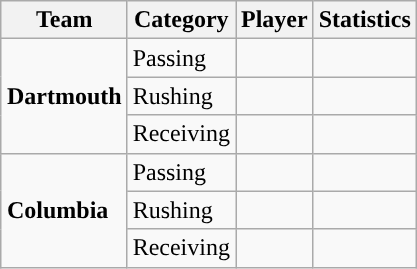<table class="wikitable" style="float: right;">
<tr>
<th>Team</th>
<th>Category</th>
<th>Player</th>
<th>Statistics</th>
</tr>
<tr>
<td rowspan=3><strong>Dartmouth</strong></td>
<td>Passing</td>
<td></td>
<td></td>
</tr>
<tr>
<td>Rushing</td>
<td></td>
<td></td>
</tr>
<tr>
<td>Receiving</td>
<td></td>
<td></td>
</tr>
<tr>
<td rowspan=3><strong>Columbia</strong></td>
<td>Passing</td>
<td></td>
<td></td>
</tr>
<tr>
<td>Rushing</td>
<td></td>
<td></td>
</tr>
<tr>
<td>Receiving</td>
<td></td>
<td></td>
</tr>
</table>
